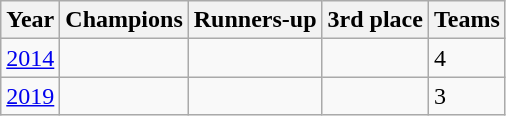<table class="wikitable sortable">
<tr>
<th>Year</th>
<th>Champions</th>
<th>Runners-up</th>
<th>3rd place</th>
<th>Teams</th>
</tr>
<tr>
<td><a href='#'>2014</a></td>
<td></td>
<td></td>
<td></td>
<td>4</td>
</tr>
<tr>
<td><a href='#'>2019</a></td>
<td></td>
<td></td>
<td></td>
<td>3</td>
</tr>
</table>
